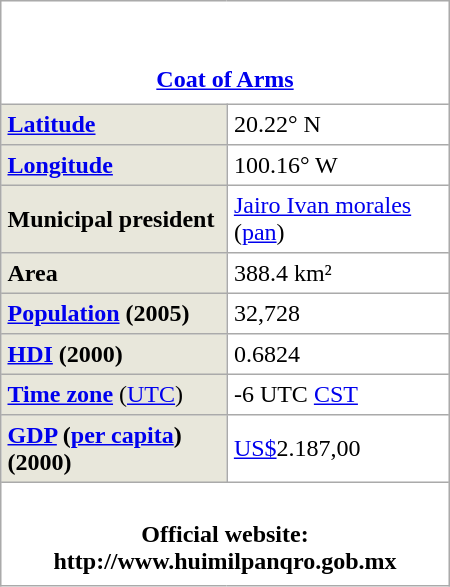<table align=right border=1 cellspacing=0 cellpadding=4 class=toccolours width=300 style="margin: 0 0 1em 1em; border-collapse: collapse; border: 1px #aaa solid">
<tr>
<td align="center" colspan="2"><br><table>
<tr>
<td align="center"><br><strong><a href='#'>Coat of Arms</a></strong></td>
</tr>
</table>
</td>
</tr>
<tr>
<td bgcolor=#E8E7DB><strong><a href='#'>Latitude</a></strong></td>
<td>20.22° N</td>
</tr>
<tr>
<td bgcolor=#E8E7DB><strong><a href='#'>Longitude</a></strong></td>
<td>100.16° W</td>
</tr>
<tr>
<td bgcolor=#E8E7DB><strong>Municipal president</strong></td>
<td><a href='#'>Jairo Ivan morales</a> (<a href='#'>pan</a>)</td>
</tr>
<tr>
<td bgcolor=#E8E7DB><strong>Area</strong></td>
<td>388.4 km²</td>
</tr>
<tr>
<td bgcolor=#E8E7DB><strong><a href='#'>Population</a> (2005)</strong></td>
<td>32,728</td>
</tr>
<tr>
<td bgcolor=#E8E7DB><strong><a href='#'>HDI</a> (2000)</strong></td>
<td>0.6824</td>
</tr>
<tr>
<td bgcolor=#E8E7DB><strong><a href='#'>Time zone</a></strong> (<a href='#'>UTC</a>)</td>
<td>-6 UTC <a href='#'>CST</a></td>
</tr>
<tr>
<td bgcolor=#E8E7DB><strong><a href='#'>GDP</a> (<a href='#'>per capita</a>) (2000)</strong></td>
<td><a href='#'>US$</a>2.187,00</td>
</tr>
<tr>
<td align="center" colspan="2"><br><table>
<tr>
<td align="center"><strong>Official website: http://www.huimilpanqro.gob.mx</strong></td>
</tr>
</table>
</td>
</tr>
</table>
